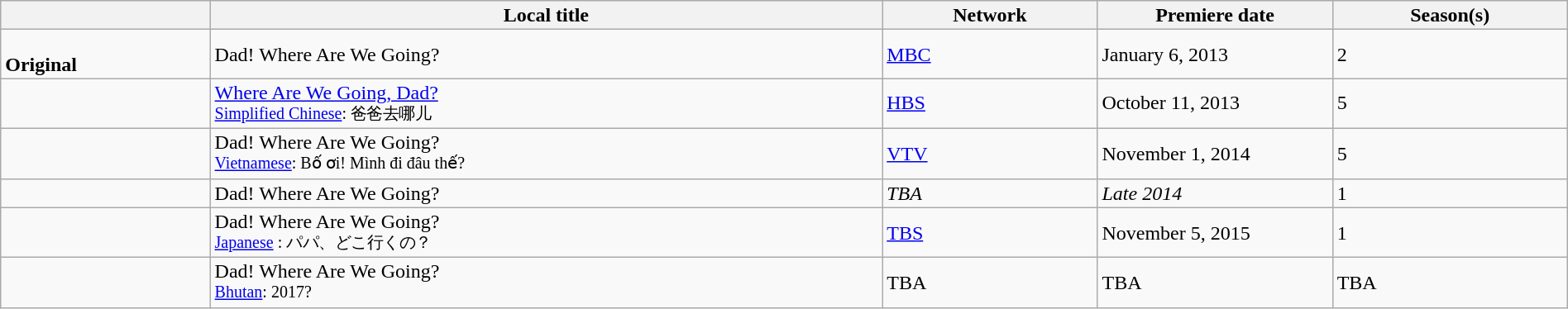<table class="wikitable" style="font-size:100%; line-height:16px; width:100%;">
<tr>
<th scope="col"></th>
<th scope="col">Local title</th>
<th scope="col">Network</th>
<th scope="col" width="15%">Premiere date</th>
<th scope="col" width="15%">Season(s)</th>
</tr>
<tr>
<td><br> <strong>Original</strong></td>
<td>Dad! Where Are We Going?<br> <small></small></td>
<td><a href='#'>MBC</a></td>
<td>January 6, 2013</td>
<td>2</td>
</tr>
<tr>
<td></td>
<td><a href='#'>Where Are We Going, Dad?</a><br> <small><a href='#'>Simplified Chinese</a>: 爸爸去哪儿</small></td>
<td><a href='#'>HBS</a></td>
<td>October 11, 2013</td>
<td>5</td>
</tr>
<tr>
<td></td>
<td>Dad! Where Are We Going?<br> <small><a href='#'>Vietnamese</a>: Bố ơi! Mình đi đâu thế?</small></td>
<td><a href='#'>VTV</a></td>
<td>November 1, 2014</td>
<td>5</td>
</tr>
<tr>
<td></td>
<td>Dad! Where Are We Going?</td>
<td><em>TBA</em></td>
<td><em>Late 2014</em></td>
<td>1</td>
</tr>
<tr>
<td></td>
<td>Dad! Where Are We Going?<br> <small><a href='#'>Japanese</a> : パパ、どこ行くの？  </small></td>
<td><a href='#'>TBS</a></td>
<td>November 5, 2015</td>
<td>1</td>
</tr>
<tr>
<td></td>
<td>Dad! Where Are We Going?<br> <small><a href='#'>Bhutan</a>: 2017? </small></td>
<td>TBA</td>
<td>TBA</td>
<td>TBA</td>
</tr>
</table>
